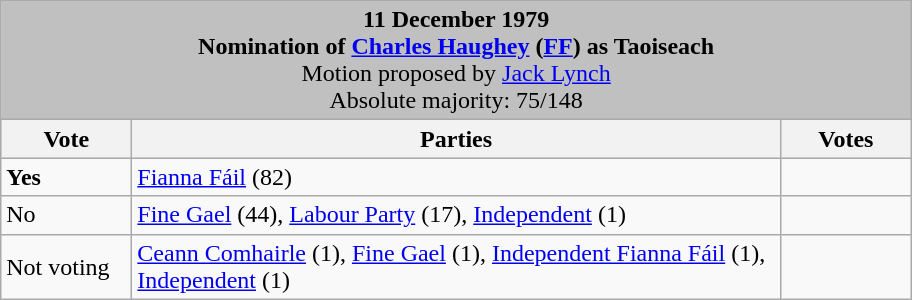<table class="wikitable">
<tr>
<td colspan="3" bgcolor="#C0C0C0" align="center"><strong>11 December 1979<br>Nomination of <a href='#'>Charles Haughey</a> (<a href='#'>FF</a>) as Taoiseach</strong><br>Motion proposed by <a href='#'>Jack Lynch</a><br>Absolute majority: 75/148</td>
</tr>
<tr bgcolor="#D8D8D8">
<th width=80px>Vote</th>
<th width=425px>Parties</th>
<th width=80px>Votes</th>
</tr>
<tr>
<td> <strong>Yes</strong></td>
<td><a href='#'>Fianna Fáil</a> (82)</td>
<td></td>
</tr>
<tr>
<td>No</td>
<td><a href='#'>Fine Gael</a> (44), <a href='#'>Labour Party</a> (17), <a href='#'>Independent</a> (1)</td>
<td></td>
</tr>
<tr>
<td>Not voting</td>
<td><a href='#'>Ceann Comhairle</a> (1), <a href='#'>Fine Gael</a> (1), <a href='#'>Independent Fianna Fáil</a> (1), <a href='#'>Independent</a> (1)</td>
<td></td>
</tr>
</table>
